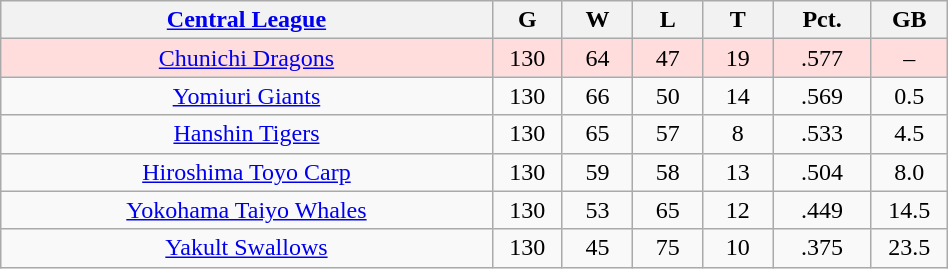<table class="wikitable"  style="width:50%; text-align:center;">
<tr>
<th style="width:35%;"><a href='#'>Central League</a></th>
<th style="width:5%;">G</th>
<th style="width:5%;">W</th>
<th style="width:5%;">L</th>
<th style="width:5%;">T</th>
<th style="width:7%;">Pct.</th>
<th style="width:5%;">GB</th>
</tr>
<tr style="background:#fdd;">
<td><a href='#'>Chunichi Dragons</a></td>
<td>130</td>
<td>64</td>
<td>47</td>
<td>19</td>
<td>.577</td>
<td>–</td>
</tr>
<tr align=center>
<td><a href='#'>Yomiuri Giants</a></td>
<td>130</td>
<td>66</td>
<td>50</td>
<td>14</td>
<td>.569</td>
<td>0.5</td>
</tr>
<tr align=center>
<td><a href='#'>Hanshin Tigers</a></td>
<td>130</td>
<td>65</td>
<td>57</td>
<td>8</td>
<td>.533</td>
<td>4.5</td>
</tr>
<tr align=center>
<td><a href='#'>Hiroshima Toyo Carp</a></td>
<td>130</td>
<td>59</td>
<td>58</td>
<td>13</td>
<td>.504</td>
<td>8.0</td>
</tr>
<tr align=center>
<td><a href='#'>Yokohama Taiyo Whales</a></td>
<td>130</td>
<td>53</td>
<td>65</td>
<td>12</td>
<td>.449</td>
<td>14.5</td>
</tr>
<tr align=center>
<td><a href='#'>Yakult Swallows</a></td>
<td>130</td>
<td>45</td>
<td>75</td>
<td>10</td>
<td>.375</td>
<td>23.5</td>
</tr>
</table>
